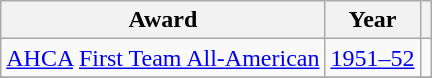<table class="wikitable">
<tr>
<th>Award</th>
<th>Year</th>
<th></th>
</tr>
<tr>
<td><a href='#'>AHCA</a> <a href='#'>First Team All-American</a></td>
<td><a href='#'>1951–52</a></td>
<td></td>
</tr>
<tr>
</tr>
</table>
